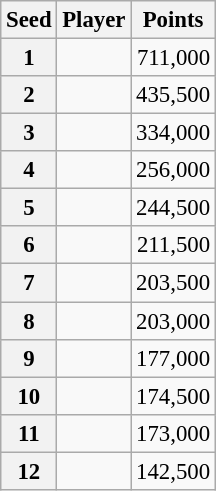<table class="wikitable" style="font-size: 95%">
<tr>
<th>Seed</th>
<th>Player</th>
<th>Points</th>
</tr>
<tr>
<th align=center>1</th>
<td></td>
<td align=right>711,000</td>
</tr>
<tr>
<th align=center>2</th>
<td></td>
<td align=right>435,500</td>
</tr>
<tr>
<th align=center>3</th>
<td></td>
<td align=right>334,000</td>
</tr>
<tr>
<th align=center>4</th>
<td></td>
<td align=right>256,000</td>
</tr>
<tr>
<th align=center>5</th>
<td></td>
<td align=right>244,500</td>
</tr>
<tr>
<th align=center>6</th>
<td></td>
<td align=right>211,500</td>
</tr>
<tr>
<th align=center>7</th>
<td></td>
<td align=right>203,500</td>
</tr>
<tr>
<th align=center>8</th>
<td></td>
<td align=right>203,000</td>
</tr>
<tr>
<th align=center>9</th>
<td></td>
<td align=right>177,000</td>
</tr>
<tr>
<th align=center>10</th>
<td></td>
<td align=right>174,500</td>
</tr>
<tr>
<th align=center>11</th>
<td></td>
<td align=right>173,000</td>
</tr>
<tr>
<th align=center>12</th>
<td></td>
<td align=right>142,500</td>
</tr>
</table>
